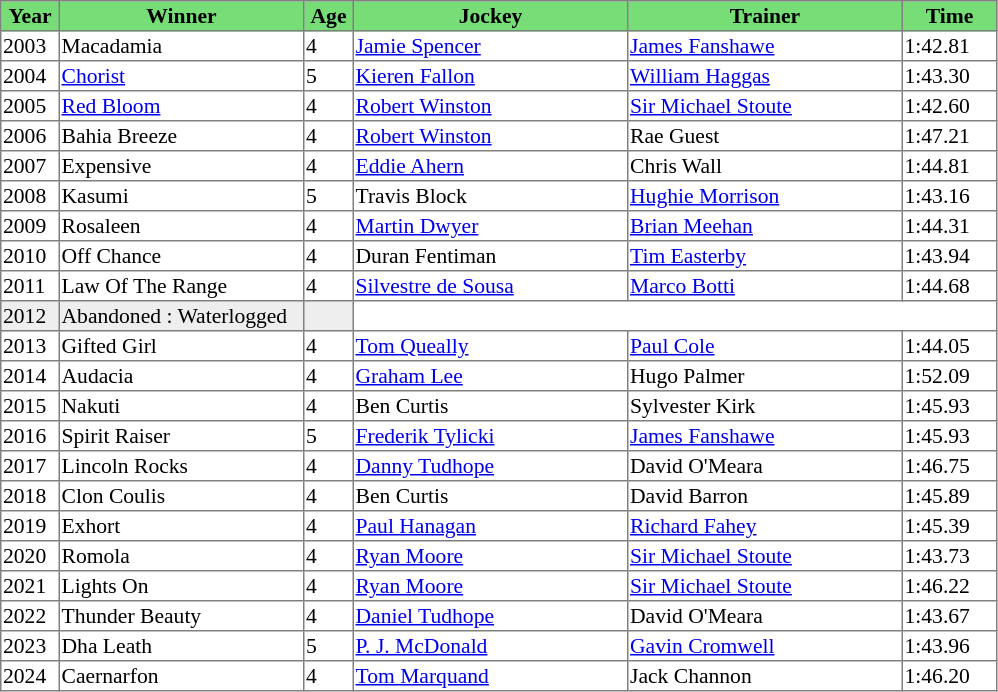<table class = "sortable" | border="1" style="border-collapse: collapse; font-size:90%">
<tr bgcolor="#77dd77" align="center">
<th style="width:36px"><strong>Year</strong></th>
<th style="width:160px"><strong>Winner</strong></th>
<th style="width:30px"><strong>Age</strong></th>
<th style="width:180px"><strong>Jockey</strong></th>
<th style="width:180px"><strong>Trainer</strong></th>
<th style="width:60px"><strong>Time</strong></th>
</tr>
<tr>
<td>2003</td>
<td>Macadamia</td>
<td>4</td>
<td><a href='#'>Jamie Spencer</a></td>
<td><a href='#'>James Fanshawe</a></td>
<td>1:42.81</td>
</tr>
<tr>
<td>2004</td>
<td><a href='#'>Chorist</a></td>
<td>5</td>
<td><a href='#'>Kieren Fallon</a></td>
<td><a href='#'>William Haggas</a></td>
<td>1:43.30</td>
</tr>
<tr>
<td>2005</td>
<td><a href='#'>Red Bloom</a></td>
<td>4</td>
<td><a href='#'>Robert Winston</a></td>
<td><a href='#'>Sir Michael Stoute</a></td>
<td>1:42.60</td>
</tr>
<tr>
<td>2006</td>
<td>Bahia Breeze</td>
<td>4</td>
<td><a href='#'>Robert Winston</a></td>
<td>Rae Guest</td>
<td>1:47.21</td>
</tr>
<tr>
<td>2007</td>
<td>Expensive</td>
<td>4</td>
<td><a href='#'>Eddie Ahern</a></td>
<td>Chris Wall</td>
<td>1:44.81</td>
</tr>
<tr>
<td>2008</td>
<td>Kasumi</td>
<td>5</td>
<td>Travis Block</td>
<td><a href='#'>Hughie Morrison</a></td>
<td>1:43.16</td>
</tr>
<tr>
<td>2009</td>
<td>Rosaleen</td>
<td>4</td>
<td><a href='#'>Martin Dwyer</a></td>
<td><a href='#'>Brian Meehan</a></td>
<td>1:44.31</td>
</tr>
<tr>
<td>2010</td>
<td>Off Chance</td>
<td>4</td>
<td>Duran Fentiman</td>
<td><a href='#'>Tim Easterby</a></td>
<td>1:43.94</td>
</tr>
<tr>
<td>2011</td>
<td>Law Of The Range</td>
<td>4</td>
<td><a href='#'>Silvestre de Sousa</a></td>
<td><a href='#'>Marco Botti</a></td>
<td>1:44.68</td>
</tr>
<tr bgcolor="#eeeeee">
<td>2012<br><td>Abandoned  : Waterlogged</td></td>
<td></td>
</tr>
<tr>
<td>2013</td>
<td>Gifted Girl</td>
<td>4</td>
<td><a href='#'>Tom Queally</a></td>
<td><a href='#'>Paul Cole</a></td>
<td>1:44.05</td>
</tr>
<tr>
<td>2014</td>
<td>Audacia</td>
<td>4</td>
<td><a href='#'>Graham Lee</a></td>
<td>Hugo Palmer</td>
<td>1:52.09</td>
</tr>
<tr>
<td>2015</td>
<td>Nakuti</td>
<td>4</td>
<td>Ben Curtis</td>
<td>Sylvester Kirk</td>
<td>1:45.93</td>
</tr>
<tr>
<td>2016</td>
<td>Spirit Raiser</td>
<td>5</td>
<td><a href='#'>Frederik Tylicki</a></td>
<td><a href='#'>James Fanshawe</a></td>
<td>1:45.93</td>
</tr>
<tr>
<td>2017</td>
<td>Lincoln Rocks</td>
<td>4</td>
<td><a href='#'>Danny Tudhope</a></td>
<td>David O'Meara</td>
<td>1:46.75</td>
</tr>
<tr>
<td>2018</td>
<td>Clon Coulis</td>
<td>4</td>
<td>Ben Curtis</td>
<td>David Barron</td>
<td>1:45.89</td>
</tr>
<tr>
<td>2019</td>
<td>Exhort</td>
<td>4</td>
<td><a href='#'>Paul Hanagan</a></td>
<td><a href='#'>Richard Fahey</a></td>
<td>1:45.39</td>
</tr>
<tr>
<td>2020</td>
<td>Romola</td>
<td>4</td>
<td><a href='#'>Ryan Moore</a></td>
<td><a href='#'>Sir Michael Stoute</a></td>
<td>1:43.73</td>
</tr>
<tr>
<td>2021</td>
<td>Lights On</td>
<td>4</td>
<td><a href='#'>Ryan Moore</a></td>
<td><a href='#'>Sir Michael Stoute</a></td>
<td>1:46.22</td>
</tr>
<tr>
<td>2022</td>
<td>Thunder Beauty</td>
<td>4</td>
<td><a href='#'>Daniel Tudhope</a></td>
<td>David O'Meara</td>
<td>1:43.67</td>
</tr>
<tr>
<td>2023</td>
<td>Dha Leath</td>
<td>5</td>
<td><a href='#'>P. J. McDonald</a></td>
<td><a href='#'>Gavin Cromwell</a></td>
<td>1:43.96</td>
</tr>
<tr>
<td>2024</td>
<td>Caernarfon</td>
<td>4</td>
<td><a href='#'>Tom Marquand</a></td>
<td>Jack Channon</td>
<td>1:46.20</td>
</tr>
</table>
